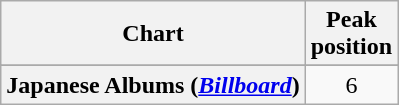<table class="wikitable sortable plainrowheaders" style="text-align:center">
<tr>
<th scope="col">Chart</th>
<th scope="col">Peak<br>position</th>
</tr>
<tr>
</tr>
<tr>
<th scope="row">Japanese Albums (<em><a href='#'>Billboard</a></em>)</th>
<td>6</td>
</tr>
</table>
